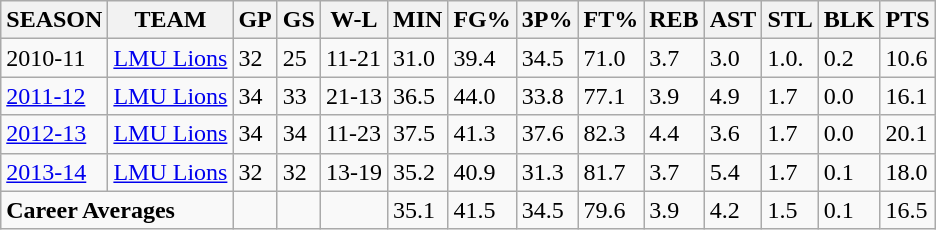<table class="wikitable sortable mw-collapsible">
<tr>
<th>SEASON</th>
<th>TEAM</th>
<th>GP</th>
<th>GS</th>
<th>W-L</th>
<th>MIN</th>
<th>FG%</th>
<th>3P%</th>
<th>FT%</th>
<th>REB</th>
<th>AST</th>
<th>STL</th>
<th>BLK</th>
<th>PTS</th>
</tr>
<tr>
<td>2010-11</td>
<td><a href='#'>LMU Lions</a></td>
<td>32</td>
<td>25</td>
<td>11-21</td>
<td>31.0</td>
<td>39.4</td>
<td>34.5</td>
<td>71.0</td>
<td>3.7</td>
<td>3.0</td>
<td>1.0.</td>
<td>0.2</td>
<td>10.6</td>
</tr>
<tr>
<td><a href='#'>2011-12</a></td>
<td><a href='#'>LMU Lions</a></td>
<td>34</td>
<td>33</td>
<td>21-13</td>
<td>36.5</td>
<td>44.0</td>
<td>33.8</td>
<td>77.1</td>
<td>3.9</td>
<td>4.9</td>
<td>1.7</td>
<td>0.0</td>
<td>16.1</td>
</tr>
<tr>
<td><a href='#'>2012-13</a></td>
<td><a href='#'>LMU Lions</a></td>
<td>34</td>
<td>34</td>
<td>11-23</td>
<td>37.5</td>
<td>41.3</td>
<td>37.6</td>
<td>82.3</td>
<td>4.4</td>
<td>3.6</td>
<td>1.7</td>
<td>0.0</td>
<td>20.1</td>
</tr>
<tr>
<td><a href='#'>2013-14</a></td>
<td><a href='#'>LMU Lions</a></td>
<td>32</td>
<td>32</td>
<td>13-19</td>
<td>35.2</td>
<td>40.9</td>
<td>31.3</td>
<td>81.7</td>
<td>3.7</td>
<td>5.4</td>
<td>1.7</td>
<td>0.1</td>
<td>18.0</td>
</tr>
<tr>
<td colspan="2"><strong>Career Averages</strong></td>
<td></td>
<td></td>
<td></td>
<td>35.1</td>
<td>41.5</td>
<td>34.5</td>
<td>79.6</td>
<td>3.9</td>
<td>4.2</td>
<td>1.5</td>
<td>0.1</td>
<td>16.5</td>
</tr>
</table>
